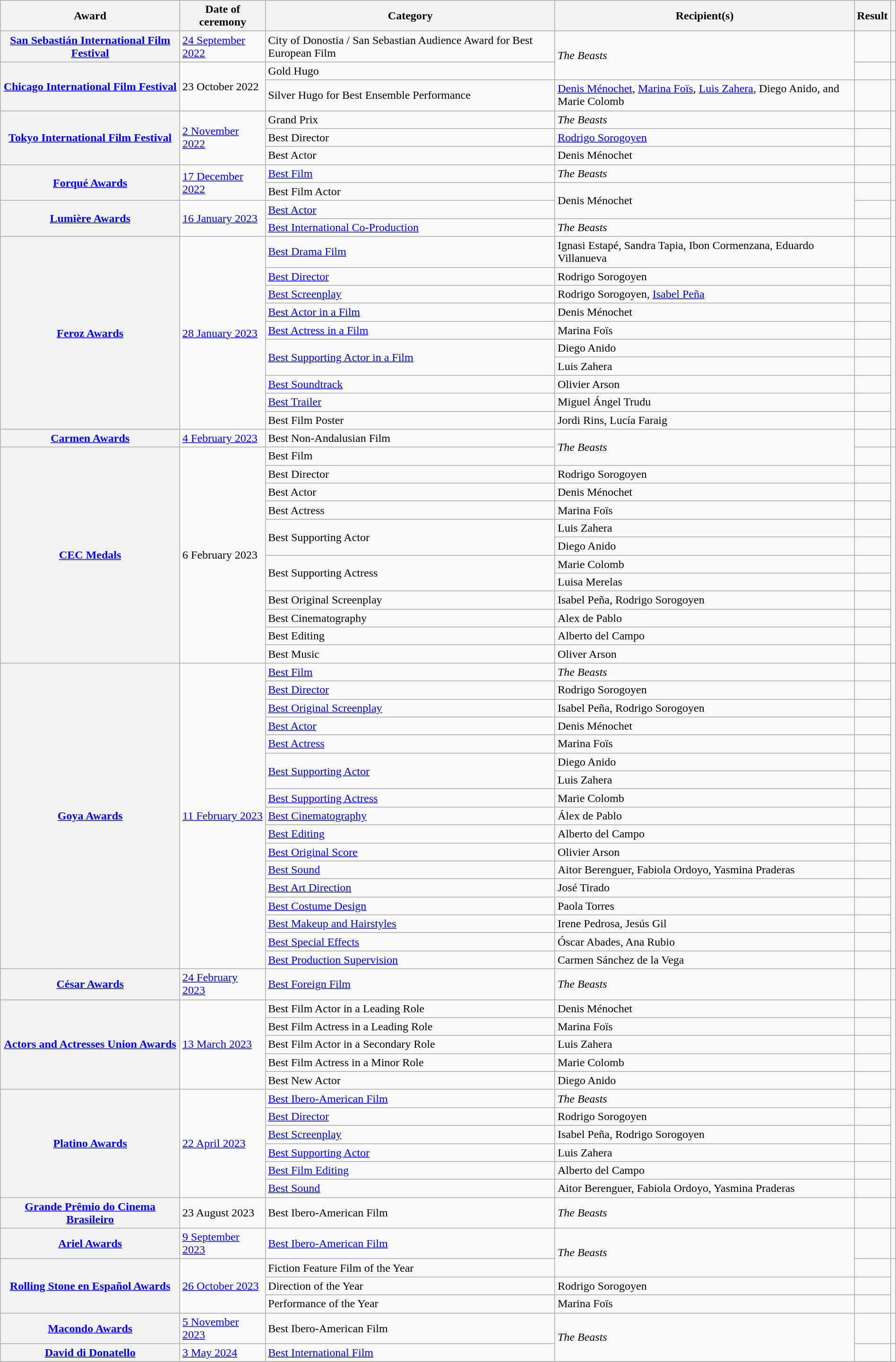<table class="wikitable sortable plainrowheaders" style="width: 100%;">
<tr>
<th scope="col">Award</th>
<th scope="col">Date of ceremony</th>
<th scope="col">Category</th>
<th scope="col">Recipient(s)</th>
<th scope="col">Result</th>
<th scope="col" class="unsortable"></th>
</tr>
<tr>
<th scope="row"><a href='#'>San Sebastián International Film Festival</a></th>
<td><a href='#'>24 September 2022</a></td>
<td>City of Donostia / San Sebastian Audience Award for Best European Film</td>
<td rowspan="2"><em>The Beasts</em></td>
<td></td>
<td align="center"></td>
</tr>
<tr>
<th scope="row" rowspan="2"><a href='#'>Chicago International Film Festival</a></th>
<td rowspan="2">23 October 2022</td>
<td>Gold Hugo</td>
<td></td>
<td align="center"></td>
</tr>
<tr>
<td>Silver Hugo for Best Ensemble Performance</td>
<td><a href='#'>Denis Ménochet</a>, <a href='#'>Marina Foïs</a>, <a href='#'>Luis Zahera</a>, Diego Anido, and Marie Colomb</td>
<td></td>
<td align="center"></td>
</tr>
<tr>
<th scope="row" rowspan="3"><a href='#'>Tokyo International Film Festival</a></th>
<td rowspan="3"><a href='#'>2 November 2022</a></td>
<td>Grand Prix</td>
<td><em>The Beasts</em></td>
<td></td>
<td rowspan="3" align="center"></td>
</tr>
<tr>
<td>Best Director</td>
<td><a href='#'>Rodrigo Sorogoyen</a></td>
<td></td>
</tr>
<tr>
<td>Best Actor</td>
<td>Denis Ménochet</td>
<td></td>
</tr>
<tr>
<th scope="row" rowspan="2"><a href='#'>Forqué Awards</a></th>
<td rowspan="2"><a href='#'>17 December 2022</a></td>
<td><a href='#'>Best Film</a></td>
<td><em>The Beasts</em></td>
<td></td>
<td rowspan="2" align="center"><br></td>
</tr>
<tr>
<td>Best Film Actor</td>
<td rowspan="2">Denis Ménochet</td>
<td></td>
</tr>
<tr>
<th scope="row" rowspan="2"><a href='#'>Lumière Awards</a></th>
<td rowspan="2"><a href='#'>16 January 2023</a></td>
<td><a href='#'>Best Actor</a></td>
<td></td>
<td rowspan="2" align = "center"></td>
</tr>
<tr>
<td><a href='#'>Best International Co-Production</a></td>
<td><em>The Beasts</em></td>
<td></td>
</tr>
<tr>
<th scope="row" rowspan="10"><a href='#'>Feroz Awards</a></th>
<td rowspan="10"><a href='#'>28 January 2023</a></td>
<td><a href='#'>Best Drama Film</a></td>
<td>Ignasi Estapé, Sandra Tapia, Ibon Cormenzana, Eduardo Villanueva</td>
<td></td>
<td align="center" rowspan="10"><br><br></td>
</tr>
<tr>
<td><a href='#'>Best Director</a></td>
<td>Rodrigo Sorogoyen</td>
<td></td>
</tr>
<tr>
<td><a href='#'>Best Screenplay</a></td>
<td>Rodrigo Sorogoyen, <a href='#'>Isabel Peña</a></td>
<td></td>
</tr>
<tr>
<td><a href='#'>Best Actor in a Film</a></td>
<td>Denis Ménochet</td>
<td></td>
</tr>
<tr>
<td><a href='#'>Best Actress in a Film</a></td>
<td>Marina Foïs</td>
<td></td>
</tr>
<tr>
<td rowspan="2"><a href='#'>Best Supporting Actor in a Film</a></td>
<td>Diego Anido</td>
<td></td>
</tr>
<tr>
<td>Luis Zahera</td>
<td></td>
</tr>
<tr>
<td><a href='#'>Best Soundtrack</a></td>
<td>Olivier Arson</td>
<td></td>
</tr>
<tr>
<td><a href='#'>Best Trailer</a></td>
<td>Miguel Ángel Trudu</td>
<td></td>
</tr>
<tr>
<td>Best Film Poster</td>
<td>Jordi Rins, Lucía Faraig</td>
<td></td>
</tr>
<tr>
<th scope="row"><a href='#'>Carmen Awards</a></th>
<td><a href='#'>4 February 2023</a></td>
<td>Best Non-Andalusian Film</td>
<td rowspan="2"><em>The Beasts</em></td>
<td></td>
<td align="center"></td>
</tr>
<tr>
<th scope="row" rowspan="12"><a href='#'>CEC Medals</a></th>
<td rowspan="12">6 February 2023</td>
<td>Best Film</td>
<td></td>
<td rowspan="12" align="center"><br></td>
</tr>
<tr>
<td>Best Director</td>
<td>Rodrigo Sorogoyen</td>
<td></td>
</tr>
<tr>
<td>Best Actor</td>
<td>Denis Ménochet</td>
<td></td>
</tr>
<tr>
<td>Best Actress</td>
<td>Marina Foïs</td>
<td></td>
</tr>
<tr>
<td rowspan="2">Best Supporting Actor</td>
<td>Luis Zahera</td>
<td></td>
</tr>
<tr>
<td>Diego Anido</td>
<td></td>
</tr>
<tr>
<td rowspan="2">Best Supporting Actress</td>
<td>Marie Colomb</td>
<td></td>
</tr>
<tr>
<td>Luisa Merelas</td>
<td></td>
</tr>
<tr>
<td>Best Original Screenplay</td>
<td>Isabel Peña, Rodrigo Sorogoyen</td>
<td></td>
</tr>
<tr>
<td>Best Cinematography</td>
<td>Alex de Pablo</td>
<td></td>
</tr>
<tr>
<td>Best Editing</td>
<td>Alberto del Campo</td>
<td></td>
</tr>
<tr>
<td>Best Music</td>
<td>Oliver Arson</td>
<td></td>
</tr>
<tr>
<th scope="row" rowspan="17"><a href='#'>Goya Awards</a></th>
<td rowspan="17"><a href='#'>11 February 2023</a></td>
<td><a href='#'>Best Film</a></td>
<td><em>The Beasts</em></td>
<td></td>
<td rowspan="17" align="center"><br></td>
</tr>
<tr>
<td><a href='#'>Best Director</a></td>
<td>Rodrigo Sorogoyen</td>
<td></td>
</tr>
<tr>
<td><a href='#'>Best Original Screenplay</a></td>
<td>Isabel Peña, Rodrigo Sorogoyen</td>
<td></td>
</tr>
<tr>
<td><a href='#'>Best Actor</a></td>
<td>Denis Ménochet</td>
<td></td>
</tr>
<tr>
<td><a href='#'>Best Actress</a></td>
<td>Marina Foïs</td>
<td></td>
</tr>
<tr>
<td rowspan="2"><a href='#'>Best Supporting Actor</a></td>
<td>Diego Anido</td>
<td></td>
</tr>
<tr>
<td>Luis Zahera</td>
<td></td>
</tr>
<tr>
<td><a href='#'>Best Supporting Actress</a></td>
<td>Marie Colomb</td>
<td></td>
</tr>
<tr>
<td><a href='#'>Best Cinematography</a></td>
<td>Álex de Pablo</td>
<td></td>
</tr>
<tr>
<td><a href='#'>Best Editing</a></td>
<td>Alberto del Campo</td>
<td></td>
</tr>
<tr>
<td><a href='#'>Best Original Score</a></td>
<td>Olivier Arson</td>
<td></td>
</tr>
<tr>
<td><a href='#'>Best Sound</a></td>
<td>Aitor Berenguer, Fabiola Ordoyo, Yasmina Praderas</td>
<td></td>
</tr>
<tr>
<td><a href='#'>Best Art Direction</a></td>
<td>José Tirado</td>
<td></td>
</tr>
<tr>
<td><a href='#'>Best Costume Design</a></td>
<td>Paola Torres</td>
<td></td>
</tr>
<tr>
<td><a href='#'>Best Makeup and Hairstyles</a></td>
<td>Irene Pedrosa, Jesús Gil</td>
<td></td>
</tr>
<tr>
<td><a href='#'>Best Special Effects</a></td>
<td>Óscar Abades, Ana Rubio</td>
<td></td>
</tr>
<tr>
<td><a href='#'>Best Production Supervision</a></td>
<td>Carmen Sánchez de la Vega</td>
<td></td>
</tr>
<tr>
<th scope="row"><a href='#'>César Awards</a></th>
<td><a href='#'>24 February 2023</a></td>
<td><a href='#'>Best Foreign Film</a></td>
<td><em>The Beasts</em></td>
<td></td>
<td align="center"></td>
</tr>
<tr>
<th scope="row" rowspan="5"><a href='#'>Actors and Actresses Union Awards</a></th>
<td rowspan="5"><a href='#'>13 March 2023</a></td>
<td>Best Film Actor in a Leading Role</td>
<td>Denis Ménochet</td>
<td></td>
<td align="center" rowspan="5"><br></td>
</tr>
<tr>
<td>Best Film Actress in a Leading Role</td>
<td>Marina Foïs</td>
<td></td>
</tr>
<tr>
<td>Best Film Actor in a Secondary Role</td>
<td>Luis Zahera</td>
<td></td>
</tr>
<tr>
<td>Best Film Actress in a Minor Role</td>
<td>Marie Colomb</td>
<td></td>
</tr>
<tr>
<td>Best New Actor</td>
<td>Diego Anido</td>
<td></td>
</tr>
<tr>
<th scope="row" rowspan="6"><a href='#'>Platino Awards</a></th>
<td rowspan="6"><a href='#'>22 April 2023</a></td>
<td><a href='#'>Best Ibero-American Film</a></td>
<td><em>The Beasts</em></td>
<td></td>
<td align="center" rowspan="6"><br></td>
</tr>
<tr>
<td><a href='#'>Best Director</a></td>
<td>Rodrigo Sorogoyen</td>
<td></td>
</tr>
<tr>
<td><a href='#'>Best Screenplay</a></td>
<td>Isabel Peña, Rodrigo Sorogoyen</td>
<td></td>
</tr>
<tr>
<td><a href='#'>Best Supporting Actor</a></td>
<td>Luis Zahera</td>
<td></td>
</tr>
<tr>
<td><a href='#'>Best Film Editing</a></td>
<td>Alberto del Campo</td>
<td></td>
</tr>
<tr>
<td><a href='#'>Best Sound</a></td>
<td>Aitor Berenguer, Fabiola Ordoyo, Yasmina Praderas</td>
<td></td>
</tr>
<tr>
<th scope = "row"><a href='#'>Grande Prêmio do Cinema Brasileiro</a></th>
<td>23 August 2023</td>
<td>Best Ibero-American Film</td>
<td><em>The Beasts</em></td>
<td></td>
<td align = "center"></td>
</tr>
<tr>
<th scope="row"><a href='#'>Ariel Awards</a></th>
<td><a href='#'>9 September 2023</a></td>
<td><a href='#'>Best Ibero-American Film</a></td>
<td rowspan="2"><em>The Beasts</em></td>
<td></td>
<td align="center"></td>
</tr>
<tr>
<th scope="row" rowspan="3"><a href='#'>Rolling Stone en Español Awards</a></th>
<td rowspan="3"><a href='#'>26 October 2023</a></td>
<td>Fiction Feature Film of the Year</td>
<td></td>
<td rowspan="3" align="center"></td>
</tr>
<tr>
<td>Direction of the Year</td>
<td>Rodrigo Sorogoyen</td>
<td></td>
</tr>
<tr>
<td>Performance of the Year</td>
<td>Marina Foïs</td>
<td></td>
</tr>
<tr>
<th scope="row"><a href='#'>Macondo Awards</a></th>
<td><a href='#'>5 November 2023</a></td>
<td>Best Ibero-American Film</td>
<td rowspan = "2"><em>The Beasts</em></td>
<td></td>
<td align="center"></td>
</tr>
<tr>
<th scope="row"><a href='#'>David di Donatello</a></th>
<td><a href='#'>3 May 2024</a></td>
<td><a href='#'>Best International Film</a></td>
<td></td>
<td align="center"></td>
</tr>
</table>
